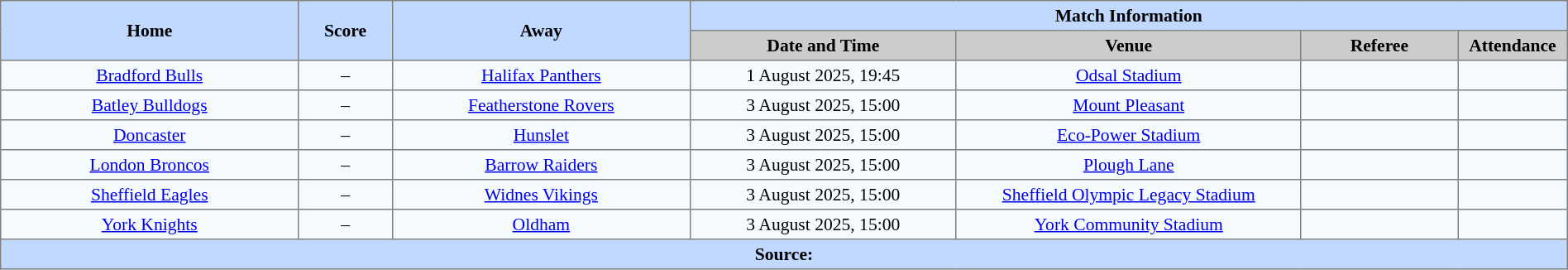<table border=1 style="border-collapse:collapse; font-size:90%; text-align:center;" cellpadding=3 cellspacing=0 width=100%>
<tr bgcolor=#C1D8FF>
<th scope="col" rowspan=2 width=19%>Home</th>
<th scope="col" rowspan=2 width=6%>Score</th>
<th scope="col" rowspan=2 width=19%>Away</th>
<th colspan=4>Match Information</th>
</tr>
<tr bgcolor=#CCCCCC>
<th scope="col" width=17%>Date and Time</th>
<th scope="col" width=22%>Venue</th>
<th scope="col" width=10%>Referee</th>
<th scope="col" width=7%>Attendance</th>
</tr>
<tr bgcolor=#F5FAFF>
<td> <a href='#'>Bradford Bulls</a></td>
<td>–</td>
<td> <a href='#'>Halifax Panthers</a></td>
<td>1 August 2025, 19:45</td>
<td><a href='#'>Odsal Stadium</a></td>
<td></td>
<td></td>
</tr>
<tr bgcolor=#F5FAFF>
<td> <a href='#'>Batley Bulldogs</a></td>
<td>–</td>
<td> <a href='#'>Featherstone Rovers</a></td>
<td>3 August 2025, 15:00</td>
<td><a href='#'>Mount Pleasant</a></td>
<td></td>
<td></td>
</tr>
<tr bgcolor=#F5FAFF>
<td> <a href='#'>Doncaster</a></td>
<td>–</td>
<td> <a href='#'>Hunslet</a></td>
<td>3 August 2025, 15:00</td>
<td><a href='#'>Eco-Power Stadium</a></td>
<td></td>
<td></td>
</tr>
<tr bgcolor=#F5FAFF>
<td> <a href='#'>London Broncos</a></td>
<td>–</td>
<td> <a href='#'>Barrow Raiders</a></td>
<td>3 August 2025, 15:00</td>
<td><a href='#'>Plough Lane</a></td>
<td></td>
<td></td>
</tr>
<tr bgcolor=#F5FAFF>
<td> <a href='#'>Sheffield Eagles</a></td>
<td>–</td>
<td> <a href='#'>Widnes Vikings</a></td>
<td>3 August 2025, 15:00</td>
<td><a href='#'>Sheffield Olympic Legacy Stadium</a></td>
<td></td>
<td></td>
</tr>
<tr bgcolor=#F5FAFF>
<td> <a href='#'>York Knights</a></td>
<td>–</td>
<td> <a href='#'>Oldham</a></td>
<td>3 August 2025, 15:00</td>
<td><a href='#'>York Community Stadium</a></td>
<td></td>
<td></td>
</tr>
<tr style="background:#c1d8ff;">
<th colspan=7>Source:</th>
</tr>
</table>
